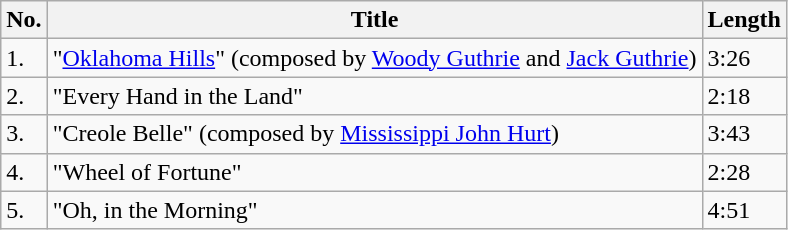<table class="wikitable">
<tr>
<th>No.</th>
<th>Title</th>
<th>Length</th>
</tr>
<tr>
<td>1.</td>
<td>"<a href='#'>Oklahoma Hills</a>" (composed by <a href='#'>Woody Guthrie</a> and <a href='#'>Jack Guthrie</a>)</td>
<td>3:26</td>
</tr>
<tr>
<td>2.</td>
<td>"Every Hand in the Land"</td>
<td>2:18</td>
</tr>
<tr>
<td>3.</td>
<td>"Creole Belle" (composed by <a href='#'>Mississippi John Hurt</a>)</td>
<td>3:43</td>
</tr>
<tr>
<td>4.</td>
<td>"Wheel of Fortune"</td>
<td>2:28</td>
</tr>
<tr>
<td>5.</td>
<td>"Oh, in the Morning"</td>
<td>4:51</td>
</tr>
</table>
